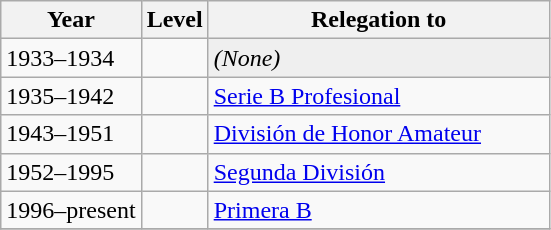<table class="wikitable sortable">
<tr>
<th width=>Year</th>
<th width=>Level</th>
<th width=220px>Relegation to</th>
</tr>
<tr>
<td>1933–1934</td>
<td></td>
<td style=background:#efefef><em>(None)</em></td>
</tr>
<tr>
<td>1935–1942</td>
<td></td>
<td><a href='#'>Serie B Profesional</a></td>
</tr>
<tr>
<td>1943–1951</td>
<td></td>
<td><a href='#'>División de Honor Amateur</a></td>
</tr>
<tr>
<td>1952–1995</td>
<td></td>
<td><a href='#'>Segunda División</a></td>
</tr>
<tr>
<td>1996–present</td>
<td></td>
<td><a href='#'>Primera B</a></td>
</tr>
<tr>
</tr>
</table>
